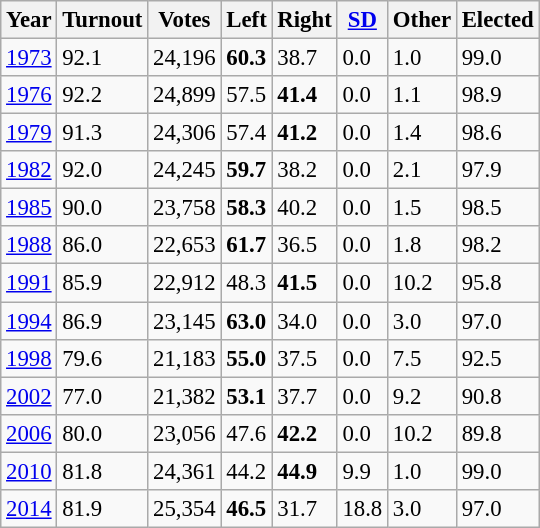<table class="wikitable sortable" style="font-size: 95%;">
<tr>
<th>Year</th>
<th>Turnout</th>
<th>Votes</th>
<th>Left</th>
<th>Right</th>
<th><a href='#'>SD</a></th>
<th>Other</th>
<th>Elected</th>
</tr>
<tr>
<td><a href='#'>1973</a></td>
<td>92.1</td>
<td>24,196</td>
<td><strong>60.3</strong></td>
<td>38.7</td>
<td>0.0</td>
<td>1.0</td>
<td>99.0</td>
</tr>
<tr>
<td><a href='#'>1976</a></td>
<td>92.2</td>
<td>24,899</td>
<td>57.5</td>
<td><strong>41.4</strong></td>
<td>0.0</td>
<td>1.1</td>
<td>98.9</td>
</tr>
<tr>
<td><a href='#'>1979</a></td>
<td>91.3</td>
<td>24,306</td>
<td>57.4</td>
<td><strong>41.2</strong></td>
<td>0.0</td>
<td>1.4</td>
<td>98.6</td>
</tr>
<tr>
<td><a href='#'>1982</a></td>
<td>92.0</td>
<td>24,245</td>
<td><strong>59.7</strong></td>
<td>38.2</td>
<td>0.0</td>
<td>2.1</td>
<td>97.9</td>
</tr>
<tr>
<td><a href='#'>1985</a></td>
<td>90.0</td>
<td>23,758</td>
<td><strong>58.3</strong></td>
<td>40.2</td>
<td>0.0</td>
<td>1.5</td>
<td>98.5</td>
</tr>
<tr>
<td><a href='#'>1988</a></td>
<td>86.0</td>
<td>22,653</td>
<td><strong>61.7</strong></td>
<td>36.5</td>
<td>0.0</td>
<td>1.8</td>
<td>98.2</td>
</tr>
<tr>
<td><a href='#'>1991</a></td>
<td>85.9</td>
<td>22,912</td>
<td>48.3</td>
<td><strong>41.5</strong></td>
<td>0.0</td>
<td>10.2</td>
<td>95.8</td>
</tr>
<tr>
<td><a href='#'>1994</a></td>
<td>86.9</td>
<td>23,145</td>
<td><strong>63.0</strong></td>
<td>34.0</td>
<td>0.0</td>
<td>3.0</td>
<td>97.0</td>
</tr>
<tr>
<td><a href='#'>1998</a></td>
<td>79.6</td>
<td>21,183</td>
<td><strong>55.0</strong></td>
<td>37.5</td>
<td>0.0</td>
<td>7.5</td>
<td>92.5</td>
</tr>
<tr>
<td><a href='#'>2002</a></td>
<td>77.0</td>
<td>21,382</td>
<td><strong>53.1</strong></td>
<td>37.7</td>
<td>0.0</td>
<td>9.2</td>
<td>90.8</td>
</tr>
<tr>
<td><a href='#'>2006</a></td>
<td>80.0</td>
<td>23,056</td>
<td>47.6</td>
<td><strong>42.2</strong></td>
<td>0.0</td>
<td>10.2</td>
<td>89.8</td>
</tr>
<tr>
<td><a href='#'>2010</a></td>
<td>81.8</td>
<td>24,361</td>
<td>44.2</td>
<td><strong>44.9</strong></td>
<td>9.9</td>
<td>1.0</td>
<td>99.0</td>
</tr>
<tr>
<td><a href='#'>2014</a></td>
<td>81.9</td>
<td>25,354</td>
<td><strong>46.5</strong></td>
<td>31.7</td>
<td>18.8</td>
<td>3.0</td>
<td>97.0</td>
</tr>
</table>
